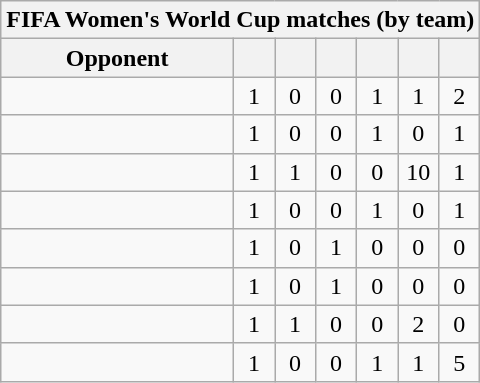<table class="wikitable sortable" style="text-align: center;">
<tr>
<th colspan=7>FIFA Women's World Cup matches (by team)</th>
</tr>
<tr>
<th>Opponent</th>
<th style="width:20px;"></th>
<th style="width:20px;"></th>
<th style="width:20px;"></th>
<th style="width:20px;"></th>
<th style="width:20px;"></th>
<th style="width:20px;"></th>
</tr>
<tr>
<td align="left"></td>
<td>1</td>
<td>0</td>
<td>0</td>
<td>1</td>
<td>1</td>
<td>2</td>
</tr>
<tr>
<td align="left"></td>
<td>1</td>
<td>0</td>
<td>0</td>
<td>1</td>
<td>0</td>
<td>1</td>
</tr>
<tr>
<td align="left"></td>
<td>1</td>
<td>1</td>
<td>0</td>
<td>0</td>
<td>10</td>
<td>1</td>
</tr>
<tr>
<td align="left"></td>
<td>1</td>
<td>0</td>
<td>0</td>
<td>1</td>
<td>0</td>
<td>1</td>
</tr>
<tr>
<td align="left"></td>
<td>1</td>
<td>0</td>
<td>1</td>
<td>0</td>
<td>0</td>
<td>0</td>
</tr>
<tr>
<td align="left"></td>
<td>1</td>
<td>0</td>
<td>1</td>
<td>0</td>
<td>0</td>
<td>0</td>
</tr>
<tr>
<td align="left"></td>
<td>1</td>
<td>1</td>
<td>0</td>
<td>0</td>
<td>2</td>
<td>0</td>
</tr>
<tr>
<td align="left"></td>
<td>1</td>
<td>0</td>
<td>0</td>
<td>1</td>
<td>1</td>
<td>5</td>
</tr>
</table>
